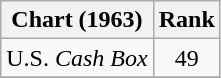<table class="wikitable">
<tr>
<th>Chart (1963)</th>
<th style="text-align:center;">Rank</th>
</tr>
<tr>
<td>U.S. <em>Cash Box</em> </td>
<td style="text-align:center;">49</td>
</tr>
<tr>
</tr>
</table>
